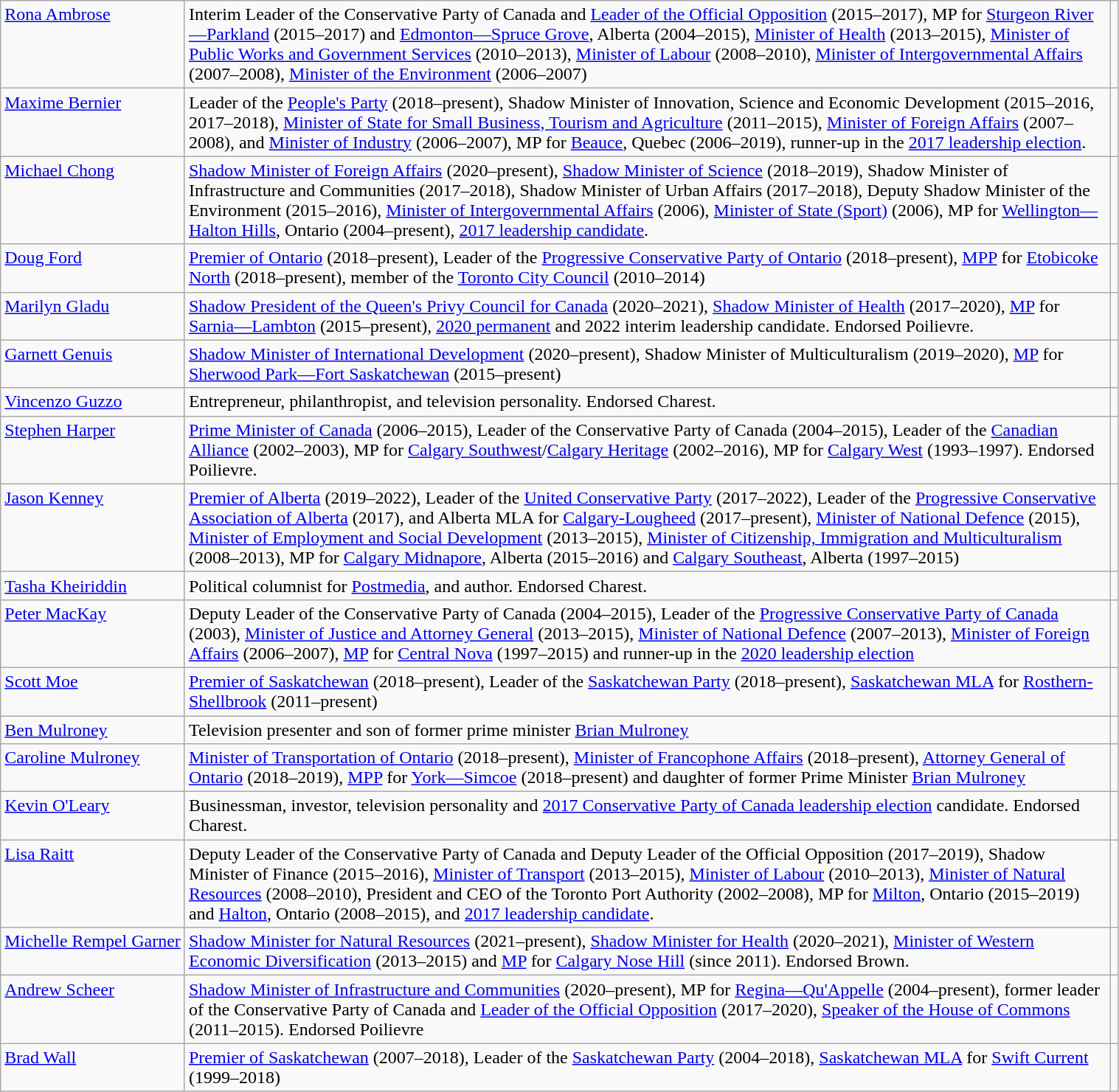<table class="wikitable" style="width:80%">
<tr style="vertical-align: top;">
<td nowrap><a href='#'>Rona Ambrose</a></td>
<td>Interim Leader of the Conservative Party of Canada and <a href='#'>Leader of the Official Opposition</a> (2015–2017), MP for <a href='#'>Sturgeon River—Parkland</a> (2015–2017) and <a href='#'>Edmonton—Spruce Grove</a>, Alberta (2004–2015), <a href='#'>Minister of Health</a> (2013–2015), <a href='#'>Minister of Public Works and Government Services</a> (2010–2013), <a href='#'>Minister of Labour</a> (2008–2010), <a href='#'>Minister of Intergovernmental Affairs</a> (2007–2008), <a href='#'>Minister of the Environment</a> (2006–2007)</td>
<td></td>
</tr>
<tr style="vertical-align: top;">
<td nowrap><a href='#'>Maxime Bernier</a></td>
<td>Leader of the <a href='#'>People's Party</a> (2018–present), Shadow Minister of Innovation, Science and Economic Development (2015–2016, 2017–2018), <a href='#'>Minister of State for Small Business, Tourism and Agriculture</a> (2011–2015), <a href='#'>Minister of Foreign Affairs</a> (2007–2008), and <a href='#'>Minister of Industry</a> (2006–2007), MP for <a href='#'>Beauce</a>, Quebec (2006–2019), runner-up in the <a href='#'>2017 leadership election</a>.</td>
<td></td>
</tr>
<tr style="vertical-align: top;">
<td nowrap><a href='#'>Michael Chong</a></td>
<td><a href='#'>Shadow Minister of Foreign Affairs</a> (2020–present), <a href='#'>Shadow Minister of Science</a> (2018–2019), Shadow Minister of Infrastructure and Communities (2017–2018), Shadow Minister of Urban Affairs (2017–2018), Deputy Shadow Minister of the Environment (2015–2016), <a href='#'>Minister of Intergovernmental Affairs</a> (2006), <a href='#'>Minister of State (Sport)</a> (2006), MP for <a href='#'>Wellington—Halton Hills</a>, Ontario (2004–present), <a href='#'>2017 leadership candidate</a>.</td>
<td></td>
</tr>
<tr style="vertical-align: top;">
<td nowrap><a href='#'>Doug Ford</a></td>
<td><a href='#'>Premier of Ontario</a> (2018–present), Leader of the <a href='#'>Progressive Conservative Party of Ontario</a> (2018–present), <a href='#'>MPP</a> for <a href='#'>Etobicoke North</a> (2018–present), member of the <a href='#'>Toronto City Council</a> (2010–2014)</td>
<td></td>
</tr>
<tr style="vertical-align: top;">
<td nowrap><a href='#'>Marilyn Gladu</a></td>
<td><a href='#'>Shadow President of the Queen's Privy Council for Canada</a> (2020–2021), <a href='#'>Shadow Minister of Health</a> (2017–2020), <a href='#'>MP</a> for <a href='#'>Sarnia—Lambton</a> (2015–present), <a href='#'>2020 permanent</a> and 2022 interim leadership candidate. Endorsed Poilievre.</td>
<td></td>
</tr>
<tr style="vertical-align: top;">
<td nowrap><a href='#'>Garnett Genuis</a></td>
<td><a href='#'>Shadow Minister of International Development</a> (2020–present), Shadow Minister of Multiculturalism (2019–2020), <a href='#'>MP</a> for <a href='#'>Sherwood Park—Fort Saskatchewan</a> (2015–present)</td>
<td></td>
</tr>
<tr>
<td><a href='#'>Vincenzo Guzzo</a></td>
<td>Entrepreneur, philanthropist, and television personality. Endorsed Charest.</td>
<td></td>
</tr>
<tr style="vertical-align: top;">
<td nowrap><a href='#'>Stephen Harper</a></td>
<td><a href='#'>Prime Minister of Canada</a> (2006–2015), Leader of the Conservative Party of Canada (2004–2015), Leader of the <a href='#'>Canadian Alliance</a> (2002–2003), MP for <a href='#'>Calgary Southwest</a>/<a href='#'>Calgary Heritage</a> (2002–2016), MP for <a href='#'>Calgary West</a> (1993–1997). Endorsed Poilievre.</td>
<td></td>
</tr>
<tr style="vertical-align: top;">
<td nowrap><a href='#'>Jason Kenney</a></td>
<td><a href='#'>Premier of Alberta</a> (2019–2022), Leader of the <a href='#'>United Conservative Party</a> (2017–2022), Leader of the <a href='#'>Progressive Conservative Association of Alberta</a> (2017), and Alberta MLA for <a href='#'>Calgary-Lougheed</a> (2017–present), <a href='#'>Minister of National Defence</a> (2015), <a href='#'>Minister of Employment and Social Development</a> (2013–2015), <a href='#'>Minister of Citizenship, Immigration and Multiculturalism</a> (2008–2013), MP for <a href='#'>Calgary Midnapore</a>, Alberta (2015–2016) and <a href='#'>Calgary Southeast</a>, Alberta (1997–2015)</td>
<td></td>
</tr>
<tr>
<td nowrap><a href='#'>Tasha Kheiriddin</a></td>
<td>Political columnist for <a href='#'>Postmedia</a>, and author. Endorsed Charest.</td>
<td></td>
</tr>
<tr style="vertical-align: top;">
<td nowrap><a href='#'>Peter MacKay</a></td>
<td>Deputy Leader of the Conservative Party of Canada (2004–2015), Leader of the <a href='#'>Progressive Conservative Party of Canada</a> (2003), <a href='#'>Minister of Justice and Attorney General</a> (2013–2015), <a href='#'>Minister of National Defence</a> (2007–2013), <a href='#'>Minister of Foreign Affairs</a> (2006–2007), <a href='#'>MP</a> for <a href='#'>Central Nova</a> (1997–2015) and runner-up in the <a href='#'>2020 leadership election</a></td>
<td></td>
</tr>
<tr style="vertical-align: top;">
<td nowrap><a href='#'>Scott Moe</a></td>
<td><a href='#'>Premier of Saskatchewan</a> (2018–present), Leader of the <a href='#'>Saskatchewan Party</a> (2018–present), <a href='#'>Saskatchewan MLA</a> for <a href='#'>Rosthern-Shellbrook</a> (2011–present)</td>
<td></td>
</tr>
<tr style="vertical-align: top;">
<td nowrap><a href='#'>Ben Mulroney</a></td>
<td>Television presenter and son of former prime minister <a href='#'>Brian Mulroney</a></td>
<td></td>
</tr>
<tr style="vertical-align: top;">
<td nowrap><a href='#'>Caroline Mulroney</a></td>
<td><a href='#'>Minister of Transportation of Ontario</a> (2018–present), <a href='#'>Minister of Francophone Affairs</a> (2018–present), <a href='#'>Attorney General of Ontario</a> (2018–2019), <a href='#'>MPP</a> for <a href='#'>York—Simcoe</a> (2018–present) and daughter of former Prime Minister <a href='#'>Brian Mulroney</a></td>
<td></td>
</tr>
<tr style="vertical-align: top;">
<td nowrap><a href='#'>Kevin O'Leary</a></td>
<td>Businessman, investor, television personality and <a href='#'>2017 Conservative Party of Canada leadership election</a> candidate. Endorsed Charest.</td>
<td></td>
</tr>
<tr style="vertical-align: top;">
<td nowrap><a href='#'>Lisa Raitt</a></td>
<td>Deputy Leader of the Conservative Party of Canada and Deputy Leader of the Official Opposition (2017–2019), Shadow Minister of Finance (2015–2016), <a href='#'>Minister of Transport</a> (2013–2015), <a href='#'>Minister of Labour</a> (2010–2013), <a href='#'>Minister of Natural Resources</a> (2008–2010), President and CEO of the Toronto Port Authority (2002–2008), MP for <a href='#'>Milton</a>, Ontario (2015–2019) and <a href='#'>Halton</a>, Ontario (2008–2015), and <a href='#'>2017 leadership candidate</a>.</td>
<td></td>
</tr>
<tr style="vertical-align: top;">
<td nowrap><a href='#'>Michelle Rempel Garner</a></td>
<td><a href='#'>Shadow Minister for Natural Resources</a> (2021–present), <a href='#'>Shadow Minister for Health</a> (2020–2021), <a href='#'>Minister of Western Economic Diversification</a> (2013–2015) and <a href='#'>MP</a> for <a href='#'>Calgary Nose Hill</a> (since 2011). Endorsed Brown.</td>
<td></td>
</tr>
<tr style="vertical-align: top;">
<td nowrap><a href='#'>Andrew Scheer</a></td>
<td><a href='#'>Shadow Minister of Infrastructure and Communities</a> (2020–present), MP for <a href='#'>Regina—Qu'Appelle</a> (2004–present), former leader of the Conservative Party of Canada and <a href='#'>Leader of the Official Opposition</a> (2017–2020), <a href='#'>Speaker of the House of Commons</a> (2011–2015). Endorsed Poilievre</td>
<td></td>
</tr>
<tr style="vertical-align: top;">
<td nowrap><a href='#'>Brad Wall</a></td>
<td><a href='#'>Premier of Saskatchewan</a> (2007–2018), Leader of the <a href='#'>Saskatchewan Party</a> (2004–2018), <a href='#'>Saskatchewan MLA</a> for <a href='#'>Swift Current</a> (1999–2018)</td>
<td></td>
</tr>
</table>
